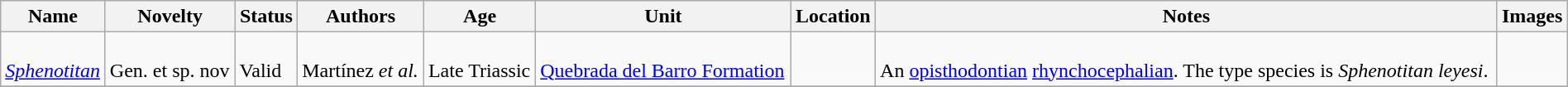<table class="wikitable sortable" align="center" width="100%">
<tr>
<th>Name</th>
<th>Novelty</th>
<th>Status</th>
<th>Authors</th>
<th>Age</th>
<th>Unit</th>
<th>Location</th>
<th>Notes</th>
<th>Images</th>
</tr>
<tr>
<td><br><em><a href='#'>Sphenotitan</a></em></td>
<td><br>Gen. et sp. nov</td>
<td><br>Valid</td>
<td><br>Martínez <em>et al.</em></td>
<td><br>Late Triassic</td>
<td><br><a href='#'>Quebrada del Barro Formation</a></td>
<td><br></td>
<td><br>An <a href='#'>opisthodontian</a> <a href='#'>rhynchocephalian</a>. The type species is <em>Sphenotitan leyesi</em>.</td>
<td></td>
</tr>
<tr>
</tr>
</table>
